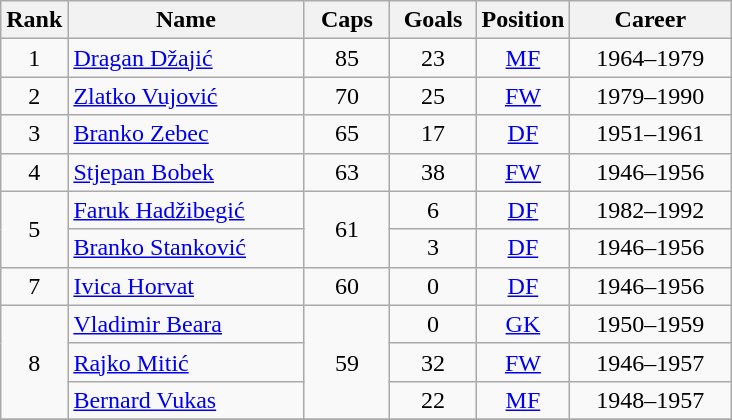<table class="wikitable sortable" style="text-align:center;">
<tr>
<th width="30">Rank</th>
<th style="width:150px;">Name</th>
<th width="50">Caps</th>
<th width="50">Goals</th>
<th width="50">Position</th>
<th style="width:100px;">Career</th>
</tr>
<tr>
<td>1</td>
<td align="left"><a href='#'>Dragan Džajić</a></td>
<td>85</td>
<td>23</td>
<td><a href='#'>MF</a></td>
<td>1964–1979</td>
</tr>
<tr>
<td>2</td>
<td align="left"><a href='#'>Zlatko Vujović</a></td>
<td>70</td>
<td>25</td>
<td><a href='#'>FW</a></td>
<td>1979–1990</td>
</tr>
<tr>
<td>3</td>
<td align="left"><a href='#'>Branko Zebec</a></td>
<td>65</td>
<td>17</td>
<td><a href='#'>DF</a></td>
<td>1951–1961</td>
</tr>
<tr>
<td>4</td>
<td align="left"><a href='#'>Stjepan Bobek</a></td>
<td>63</td>
<td>38</td>
<td><a href='#'>FW</a></td>
<td>1946–1956</td>
</tr>
<tr>
<td rowspan="2">5</td>
<td align="left"><a href='#'>Faruk Hadžibegić</a></td>
<td rowspan="2">61</td>
<td>6</td>
<td><a href='#'>DF</a></td>
<td>1982–1992</td>
</tr>
<tr>
<td align="left"><a href='#'>Branko Stanković</a></td>
<td>3</td>
<td><a href='#'>DF</a></td>
<td>1946–1956</td>
</tr>
<tr>
<td>7</td>
<td align="left"><a href='#'>Ivica Horvat</a></td>
<td>60</td>
<td>0</td>
<td><a href='#'>DF</a></td>
<td>1946–1956</td>
</tr>
<tr>
<td rowspan="3">8</td>
<td align="left"><a href='#'>Vladimir Beara</a></td>
<td rowspan="3">59</td>
<td>0</td>
<td><a href='#'>GK</a></td>
<td>1950–1959</td>
</tr>
<tr>
<td align="left"><a href='#'>Rajko Mitić</a></td>
<td>32</td>
<td><a href='#'>FW</a></td>
<td>1946–1957</td>
</tr>
<tr>
<td align="left"><a href='#'>Bernard Vukas</a></td>
<td>22</td>
<td><a href='#'>MF</a></td>
<td>1948–1957</td>
</tr>
<tr>
</tr>
</table>
